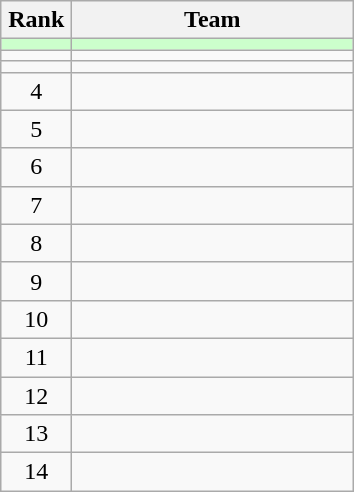<table class="wikitable" style="text-align: center;">
<tr>
<th width=40>Rank</th>
<th width=180>Team</th>
</tr>
<tr bgcolor=#CCFFCC>
<td></td>
<td align="left"></td>
</tr>
<tr>
<td></td>
<td align="left"></td>
</tr>
<tr>
<td></td>
<td align="left"></td>
</tr>
<tr>
<td>4</td>
<td align="left"></td>
</tr>
<tr>
<td>5</td>
<td align="left"></td>
</tr>
<tr>
<td>6</td>
<td align="left"></td>
</tr>
<tr>
<td>7</td>
<td align="left"></td>
</tr>
<tr>
<td>8</td>
<td align="left"></td>
</tr>
<tr>
<td>9</td>
<td align="left"></td>
</tr>
<tr>
<td>10</td>
<td align="left"></td>
</tr>
<tr>
<td>11</td>
<td align="left"></td>
</tr>
<tr>
<td>12</td>
<td align="left"></td>
</tr>
<tr>
<td>13</td>
<td align="left"></td>
</tr>
<tr>
<td>14</td>
<td align="left"></td>
</tr>
</table>
